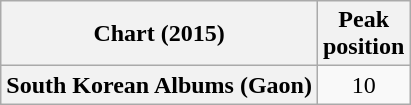<table class="wikitable plainrowheaders" style="text-align:center">
<tr>
<th>Chart (2015)</th>
<th>Peak<br>position</th>
</tr>
<tr>
<th scope="row">South Korean Albums (Gaon)</th>
<td align="center">10</td>
</tr>
</table>
